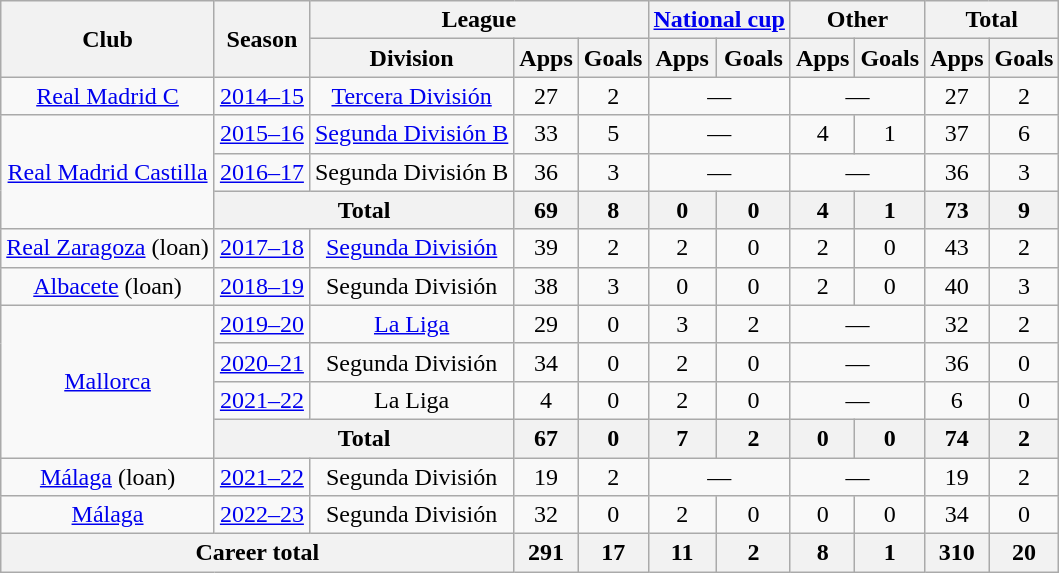<table class="wikitable" style="text-align:center">
<tr>
<th rowspan="2">Club</th>
<th rowspan="2">Season</th>
<th colspan="3">League</th>
<th colspan="2"><a href='#'>National cup</a></th>
<th colspan="2">Other</th>
<th colspan="2">Total</th>
</tr>
<tr>
<th>Division</th>
<th>Apps</th>
<th>Goals</th>
<th>Apps</th>
<th>Goals</th>
<th>Apps</th>
<th>Goals</th>
<th>Apps</th>
<th>Goals</th>
</tr>
<tr>
<td><a href='#'>Real Madrid C</a></td>
<td><a href='#'>2014–15</a></td>
<td><a href='#'>Tercera División</a></td>
<td>27</td>
<td>2</td>
<td colspan="2">—</td>
<td colspan="2">—</td>
<td>27</td>
<td>2</td>
</tr>
<tr>
<td rowspan="3"><a href='#'>Real Madrid Castilla</a></td>
<td><a href='#'>2015–16</a></td>
<td><a href='#'>Segunda División B</a></td>
<td>33</td>
<td>5</td>
<td colspan="2">—</td>
<td>4</td>
<td>1</td>
<td>37</td>
<td>6</td>
</tr>
<tr>
<td><a href='#'>2016–17</a></td>
<td>Segunda División B</td>
<td>36</td>
<td>3</td>
<td colspan="2">—</td>
<td colspan="2">—</td>
<td>36</td>
<td>3</td>
</tr>
<tr>
<th colspan="2">Total</th>
<th>69</th>
<th>8</th>
<th>0</th>
<th>0</th>
<th>4</th>
<th>1</th>
<th>73</th>
<th>9</th>
</tr>
<tr>
<td><a href='#'>Real Zaragoza</a> (loan)</td>
<td><a href='#'>2017–18</a></td>
<td><a href='#'>Segunda División</a></td>
<td>39</td>
<td>2</td>
<td>2</td>
<td>0</td>
<td>2</td>
<td>0</td>
<td>43</td>
<td>2</td>
</tr>
<tr>
<td><a href='#'>Albacete</a> (loan)</td>
<td><a href='#'>2018–19</a></td>
<td>Segunda División</td>
<td>38</td>
<td>3</td>
<td>0</td>
<td>0</td>
<td>2</td>
<td>0</td>
<td>40</td>
<td>3</td>
</tr>
<tr>
<td rowspan="4"><a href='#'>Mallorca</a></td>
<td><a href='#'>2019–20</a></td>
<td><a href='#'>La Liga</a></td>
<td>29</td>
<td>0</td>
<td>3</td>
<td>2</td>
<td colspan="2">—</td>
<td>32</td>
<td>2</td>
</tr>
<tr>
<td><a href='#'>2020–21</a></td>
<td>Segunda División</td>
<td>34</td>
<td>0</td>
<td>2</td>
<td>0</td>
<td colspan="2">—</td>
<td>36</td>
<td>0</td>
</tr>
<tr>
<td><a href='#'>2021–22</a></td>
<td>La Liga</td>
<td>4</td>
<td>0</td>
<td>2</td>
<td>0</td>
<td colspan="2">—</td>
<td>6</td>
<td>0</td>
</tr>
<tr>
<th colspan="2">Total</th>
<th>67</th>
<th>0</th>
<th>7</th>
<th>2</th>
<th>0</th>
<th>0</th>
<th>74</th>
<th>2</th>
</tr>
<tr>
<td><a href='#'>Málaga</a> (loan)</td>
<td><a href='#'>2021–22</a></td>
<td>Segunda División</td>
<td>19</td>
<td>2</td>
<td colspan="2">—</td>
<td colspan="2">—</td>
<td>19</td>
<td>2</td>
</tr>
<tr>
<td><a href='#'>Málaga</a></td>
<td><a href='#'>2022–23</a></td>
<td>Segunda División</td>
<td>32</td>
<td>0</td>
<td>2</td>
<td>0</td>
<td>0</td>
<td>0</td>
<td>34</td>
<td>0</td>
</tr>
<tr>
<th colspan="3">Career total</th>
<th>291</th>
<th>17</th>
<th>11</th>
<th>2</th>
<th>8</th>
<th>1</th>
<th>310</th>
<th>20</th>
</tr>
</table>
